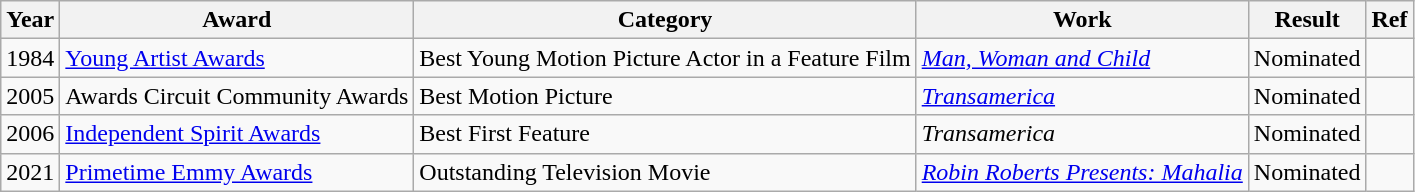<table class="wikitable sortable">
<tr>
<th>Year</th>
<th>Award</th>
<th>Category</th>
<th>Work</th>
<th>Result</th>
<th>Ref</th>
</tr>
<tr>
<td>1984</td>
<td><a href='#'>Young Artist Awards</a></td>
<td>Best Young Motion Picture Actor in a Feature Film</td>
<td><em><a href='#'>Man, Woman and Child</a></em></td>
<td>Nominated</td>
<td></td>
</tr>
<tr>
<td>2005</td>
<td>Awards Circuit Community Awards</td>
<td>Best Motion Picture</td>
<td><em><a href='#'>Transamerica</a></em></td>
<td>Nominated</td>
<td></td>
</tr>
<tr>
<td>2006</td>
<td><a href='#'>Independent Spirit Awards</a></td>
<td>Best First Feature</td>
<td><em>Transamerica</em></td>
<td>Nominated</td>
<td></td>
</tr>
<tr>
<td>2021</td>
<td><a href='#'>Primetime Emmy Awards</a></td>
<td>Outstanding Television Movie</td>
<td><em><a href='#'>Robin Roberts Presents: Mahalia</a></em></td>
<td>Nominated</td>
<td></td>
</tr>
</table>
